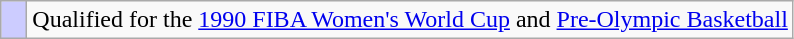<table class="wikitable">
<tr>
<td width=10px bgcolor="#ccccff"></td>
<td>Qualified for the <a href='#'>1990 FIBA Women's World Cup</a> and <a href='#'>Pre-Olympic Basketball</a></td>
</tr>
</table>
